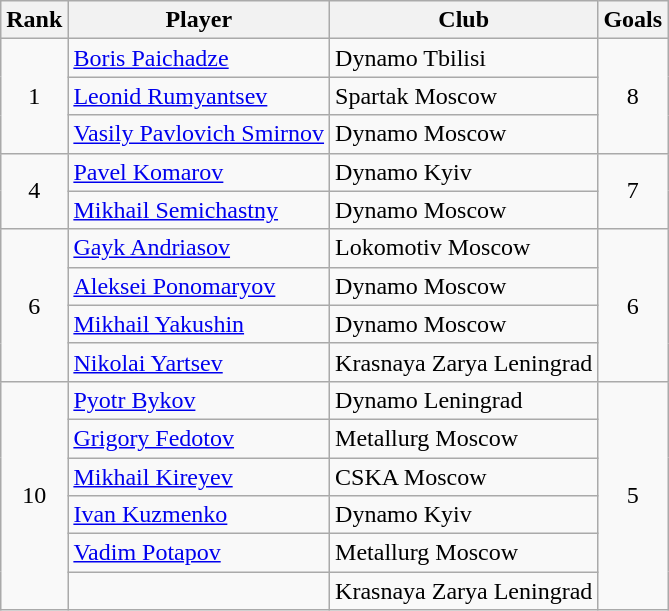<table class="wikitable" style="text-align:center">
<tr>
<th>Rank</th>
<th>Player</th>
<th>Club</th>
<th>Goals</th>
</tr>
<tr>
<td rowspan="3">1</td>
<td align="left"><a href='#'>Boris Paichadze</a></td>
<td align="left">Dynamo Tbilisi</td>
<td rowspan="3">8</td>
</tr>
<tr>
<td align="left"><a href='#'>Leonid Rumyantsev</a></td>
<td align="left">Spartak Moscow</td>
</tr>
<tr>
<td align="left"><a href='#'>Vasily Pavlovich Smirnov</a></td>
<td align="left">Dynamo Moscow</td>
</tr>
<tr>
<td rowspan="2">4</td>
<td align="left"><a href='#'>Pavel Komarov</a></td>
<td align="left">Dynamo Kyiv</td>
<td rowspan="2">7</td>
</tr>
<tr>
<td align="left"><a href='#'>Mikhail Semichastny</a></td>
<td align="left">Dynamo Moscow</td>
</tr>
<tr>
<td rowspan="4">6</td>
<td align="left"><a href='#'>Gayk Andriasov</a></td>
<td align="left">Lokomotiv Moscow</td>
<td rowspan="4">6</td>
</tr>
<tr>
<td align="left"><a href='#'>Aleksei Ponomaryov</a></td>
<td align="left">Dynamo Moscow</td>
</tr>
<tr>
<td align="left"><a href='#'>Mikhail Yakushin</a></td>
<td align="left">Dynamo Moscow</td>
</tr>
<tr>
<td align="left"><a href='#'>Nikolai Yartsev</a></td>
<td align="left">Krasnaya Zarya Leningrad</td>
</tr>
<tr>
<td rowspan="6">10</td>
<td align="left"><a href='#'>Pyotr Bykov</a></td>
<td align="left">Dynamo Leningrad</td>
<td rowspan="6">5</td>
</tr>
<tr>
<td align="left"><a href='#'>Grigory Fedotov</a></td>
<td align="left">Metallurg Moscow</td>
</tr>
<tr>
<td align="left"><a href='#'>Mikhail Kireyev</a></td>
<td align="left">CSKA Moscow</td>
</tr>
<tr>
<td align="left"><a href='#'>Ivan Kuzmenko</a></td>
<td align="left">Dynamo Kyiv</td>
</tr>
<tr>
<td align="left"><a href='#'>Vadim Potapov</a></td>
<td align="left">Metallurg Moscow</td>
</tr>
<tr>
<td align="left"></td>
<td align="left">Krasnaya Zarya Leningrad</td>
</tr>
</table>
